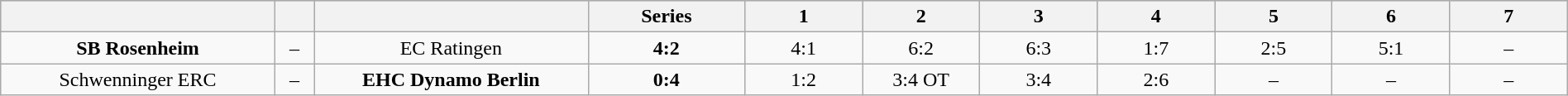<table class="wikitable" width="100%">
<tr style="background-color:#c0c0c0;">
<th style="width:17.5%;"></th>
<th style="width:2.5%;"></th>
<th style="width:17.5%;"></th>
<th style="width:10%;">Series</th>
<th style="width:7.5%;">1</th>
<th style="width:7.5%;">2</th>
<th style="width:7.5%;">3</th>
<th style="width:7.5%;">4</th>
<th style="width:7.5%;">5</th>
<th style="width:7.5%;">6</th>
<th style="width:7.5%;">7</th>
</tr>
<tr align="center">
<td><strong>SB Rosenheim</strong></td>
<td>–</td>
<td>EC Ratingen</td>
<td><strong>4:2</strong></td>
<td>4:1</td>
<td>6:2</td>
<td>6:3</td>
<td>1:7</td>
<td>2:5</td>
<td>5:1</td>
<td>–</td>
</tr>
<tr align="center">
<td>Schwenninger ERC</td>
<td>–</td>
<td><strong>EHC Dynamo Berlin</strong></td>
<td><strong>0:4</strong></td>
<td>1:2</td>
<td>3:4 OT</td>
<td>3:4</td>
<td>2:6</td>
<td>–</td>
<td>–</td>
<td>–</td>
</tr>
</table>
